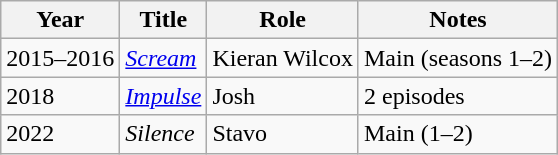<table class="wikitable sortable">
<tr>
<th>Year</th>
<th>Title</th>
<th>Role</th>
<th class="unsortable">Notes</th>
</tr>
<tr>
<td>2015–2016</td>
<td><em><a href='#'>Scream</a></em></td>
<td>Kieran Wilcox</td>
<td>Main (seasons 1–2)</td>
</tr>
<tr>
<td>2018</td>
<td><em><a href='#'>Impulse</a></em></td>
<td>Josh</td>
<td>2 episodes</td>
</tr>
<tr>
<td>2022</td>
<td><em>Silence</em></td>
<td>Stavo</td>
<td>Main (1–2)</td>
</tr>
</table>
